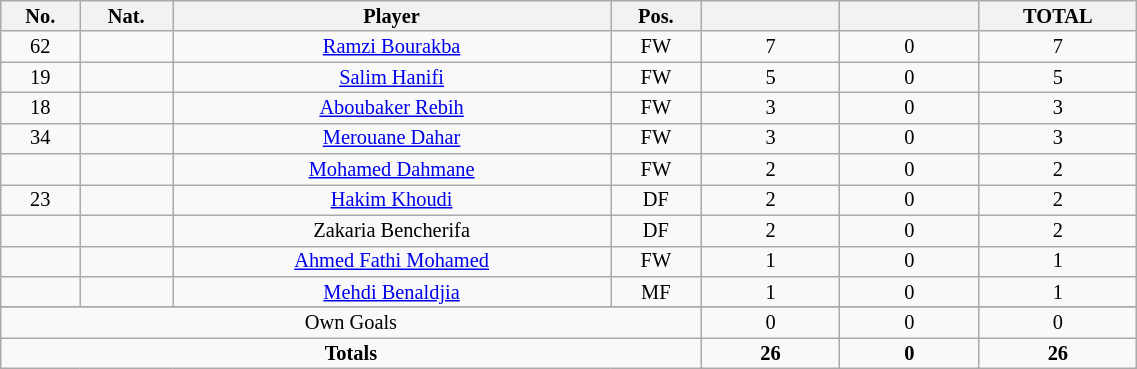<table class="wikitable sortable alternance"  style="font-size:85%; text-align:center; line-height:14px; width:60%;">
<tr>
<th width=10>No.</th>
<th width=10>Nat.</th>
<th width=140>Player</th>
<th width=10>Pos.</th>
<th width=40></th>
<th width=40></th>
<th width=10>TOTAL</th>
</tr>
<tr>
<td>62</td>
<td></td>
<td><a href='#'>Ramzi Bourakba</a></td>
<td>FW</td>
<td>7</td>
<td>0</td>
<td>7</td>
</tr>
<tr>
<td>19</td>
<td></td>
<td><a href='#'>Salim Hanifi</a></td>
<td>FW</td>
<td>5</td>
<td>0</td>
<td>5</td>
</tr>
<tr>
<td>18</td>
<td></td>
<td><a href='#'>Aboubaker Rebih</a></td>
<td>FW</td>
<td>3</td>
<td>0</td>
<td>3</td>
</tr>
<tr>
<td>34</td>
<td></td>
<td><a href='#'>Merouane Dahar</a></td>
<td>FW</td>
<td>3</td>
<td>0</td>
<td>3</td>
</tr>
<tr>
<td></td>
<td></td>
<td><a href='#'>Mohamed Dahmane</a></td>
<td>FW</td>
<td>2</td>
<td>0</td>
<td>2</td>
</tr>
<tr>
<td>23</td>
<td></td>
<td><a href='#'>Hakim Khoudi</a></td>
<td>DF</td>
<td>2</td>
<td>0</td>
<td>2</td>
</tr>
<tr>
<td></td>
<td></td>
<td>Zakaria Bencherifa</td>
<td>DF</td>
<td>2</td>
<td>0</td>
<td>2</td>
</tr>
<tr>
<td></td>
<td></td>
<td><a href='#'>Ahmed Fathi Mohamed</a></td>
<td>FW</td>
<td>1</td>
<td>0</td>
<td>1</td>
</tr>
<tr>
<td></td>
<td></td>
<td><a href='#'>Mehdi Benaldjia</a></td>
<td>MF</td>
<td>1</td>
<td>0</td>
<td>1</td>
</tr>
<tr>
</tr>
<tr class="sortbottom">
<td colspan="4">Own Goals</td>
<td>0</td>
<td>0</td>
<td>0</td>
</tr>
<tr class="sortbottom">
<td colspan="4"><strong>Totals</strong></td>
<td><strong>26</strong></td>
<td><strong>0</strong></td>
<td><strong>26</strong></td>
</tr>
</table>
